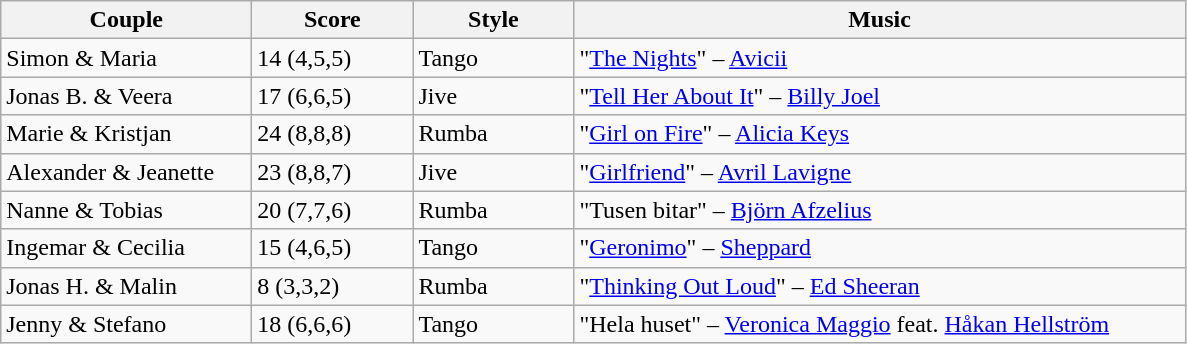<table class="wikitable">
<tr>
<th width="160">Couple</th>
<th width="100">Score</th>
<th width="100">Style</th>
<th width="400">Music</th>
</tr>
<tr>
<td>Simon & Maria</td>
<td>14 (4,5,5)</td>
<td>Tango</td>
<td>"<a href='#'>The Nights</a>" – <a href='#'>Avicii</a></td>
</tr>
<tr>
<td>Jonas B. & Veera</td>
<td>17 (6,6,5)</td>
<td>Jive</td>
<td>"<a href='#'>Tell Her About It</a>" – <a href='#'>Billy Joel</a></td>
</tr>
<tr>
<td>Marie & Kristjan</td>
<td>24 (8,8,8)</td>
<td>Rumba</td>
<td>"<a href='#'>Girl on Fire</a>" – <a href='#'>Alicia Keys</a></td>
</tr>
<tr>
<td>Alexander & Jeanette</td>
<td>23 (8,8,7)</td>
<td>Jive</td>
<td>"<a href='#'>Girlfriend</a>" – <a href='#'>Avril Lavigne</a></td>
</tr>
<tr>
<td>Nanne & Tobias</td>
<td>20 (7,7,6)</td>
<td>Rumba</td>
<td>"Tusen bitar" – <a href='#'>Björn Afzelius</a></td>
</tr>
<tr>
<td>Ingemar & Cecilia</td>
<td>15 (4,6,5)</td>
<td>Tango</td>
<td>"<a href='#'>Geronimo</a>"  – <a href='#'>Sheppard</a></td>
</tr>
<tr>
<td>Jonas H. & Malin</td>
<td>8 (3,3,2)</td>
<td>Rumba</td>
<td>"<a href='#'>Thinking Out Loud</a>"  – <a href='#'>Ed Sheeran</a></td>
</tr>
<tr>
<td>Jenny & Stefano</td>
<td>18 (6,6,6)</td>
<td>Tango</td>
<td>"Hela huset"  – <a href='#'>Veronica Maggio</a> feat. <a href='#'>Håkan Hellström</a></td>
</tr>
</table>
